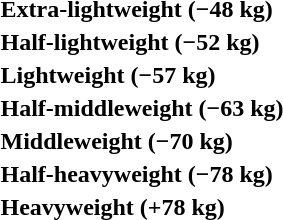<table>
<tr>
<th rowspan=2 style="text-align:left;">Extra-lightweight (−48 kg)</th>
<td rowspan=2></td>
<td rowspan=2></td>
<td></td>
</tr>
<tr>
<td></td>
</tr>
<tr>
<th rowspan=2 style="text-align:left;">Half-lightweight (−52 kg)</th>
<td rowspan=2></td>
<td rowspan=2></td>
<td></td>
</tr>
<tr>
<td></td>
</tr>
<tr>
<th rowspan=2 style="text-align:left;">Lightweight (−57 kg)</th>
<td rowspan=2></td>
<td rowspan=2></td>
<td></td>
</tr>
<tr>
<td></td>
</tr>
<tr>
<th rowspan=2 style="text-align:left;">Half-middleweight (−63 kg)</th>
<td rowspan=2></td>
<td rowspan=2></td>
<td></td>
</tr>
<tr>
<td></td>
</tr>
<tr>
<th rowspan=2 style="text-align:left;">Middleweight (−70 kg)</th>
<td rowspan=2></td>
<td rowspan=2></td>
<td></td>
</tr>
<tr>
<td></td>
</tr>
<tr>
<th rowspan=2 style="text-align:left;">Half-heavyweight (−78 kg)</th>
<td rowspan=2></td>
<td rowspan=2></td>
<td></td>
</tr>
<tr>
<td></td>
</tr>
<tr>
<th rowspan=2 style="text-align:left;">Heavyweight (+78 kg)</th>
<td rowspan=2></td>
<td rowspan=2></td>
<td></td>
</tr>
<tr>
<td></td>
</tr>
</table>
